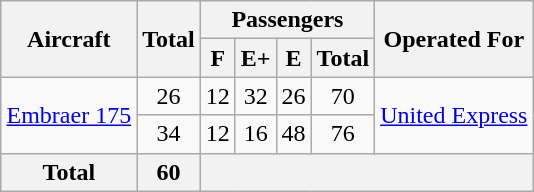<table class="wikitable" style="border-collapse:collapse;text-align:center;margin:auto;">
<tr>
<th rowspan=2>Aircraft</th>
<th rowspan=2>Total</th>
<th colspan=4>Passengers</th>
<th rowspan=2>Operated For</th>
</tr>
<tr>
<th><abbr>F</abbr></th>
<th><abbr>E+</abbr></th>
<th><abbr>E</abbr></th>
<th>Total</th>
</tr>
<tr>
<td rowspan="2"><a href='#'>Embraer 175</a></td>
<td>26</td>
<td>12</td>
<td>32</td>
<td>26</td>
<td>70</td>
<td rowspan="2"><a href='#'>United Express</a></td>
</tr>
<tr>
<td>34</td>
<td>12</td>
<td>16</td>
<td>48</td>
<td>76</td>
</tr>
<tr>
<th>Total</th>
<th>60</th>
<th colspan="5"></th>
</tr>
</table>
